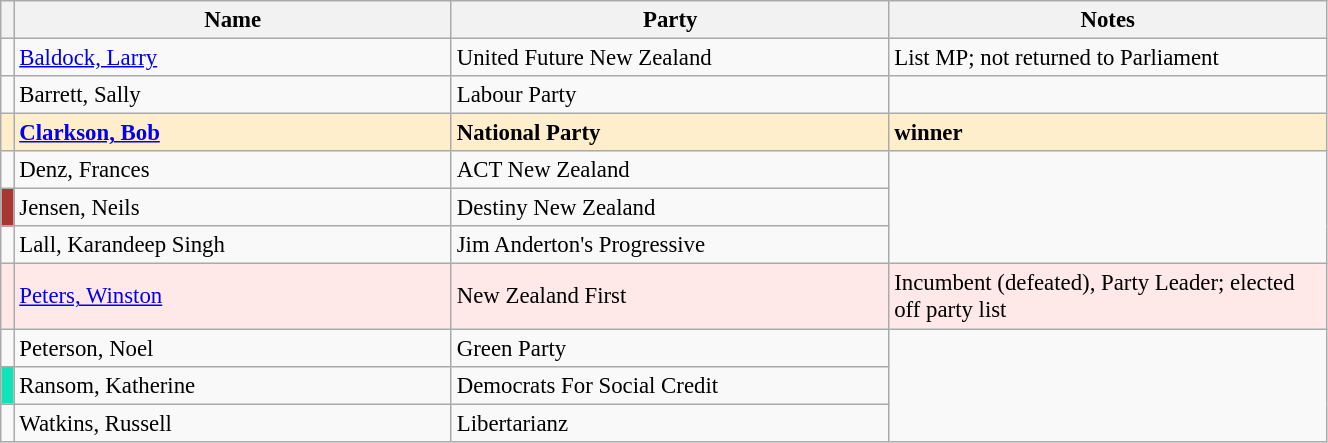<table class="wikitable" width="70%" style="font-size:95%;">
<tr>
<th width=1%></th>
<th width=33%>Name</th>
<th width=33%>Party</th>
<th width=33%>Notes</th>
</tr>
<tr -->
<td bgcolor=></td>
<td><a href='#'>Baldock, Larry</a></td>
<td>United Future New Zealand</td>
<td>List MP; not returned to Parliament</td>
</tr>
<tr -->
<td bgcolor=></td>
<td>Barrett, Sally</td>
<td>Labour Party</td>
</tr>
<tr ---- bgcolor=#FFEECC>
<td bgcolor=></td>
<td><strong><a href='#'>Clarkson, Bob</a></strong></td>
<td><strong>National Party</strong></td>
<td><strong>winner</strong></td>
</tr>
<tr -->
<td bgcolor=></td>
<td>Denz, Frances</td>
<td>ACT New Zealand</td>
</tr>
<tr -->
<td bgcolor=#aa3535></td>
<td>Jensen, Neils</td>
<td>Destiny New Zealand</td>
</tr>
<tr -->
<td bgcolor=></td>
<td>Lall, Karandeep Singh</td>
<td>Jim Anderton's Progressive</td>
</tr>
<tr ---- bgcolor=#FFE8E8>
<td bgcolor=></td>
<td><a href='#'>Peters, Winston</a></td>
<td>New Zealand First</td>
<td>Incumbent (defeated), Party Leader; elected off party list</td>
</tr>
<tr -->
<td bgcolor=></td>
<td>Peterson, Noel</td>
<td>Green Party</td>
</tr>
<tr -->
<td bgcolor=#11e3b9></td>
<td>Ransom, Katherine</td>
<td>Democrats For Social Credit</td>
</tr>
<tr -->
<td bgcolor=></td>
<td>Watkins, Russell</td>
<td>Libertarianz</td>
</tr>
</table>
